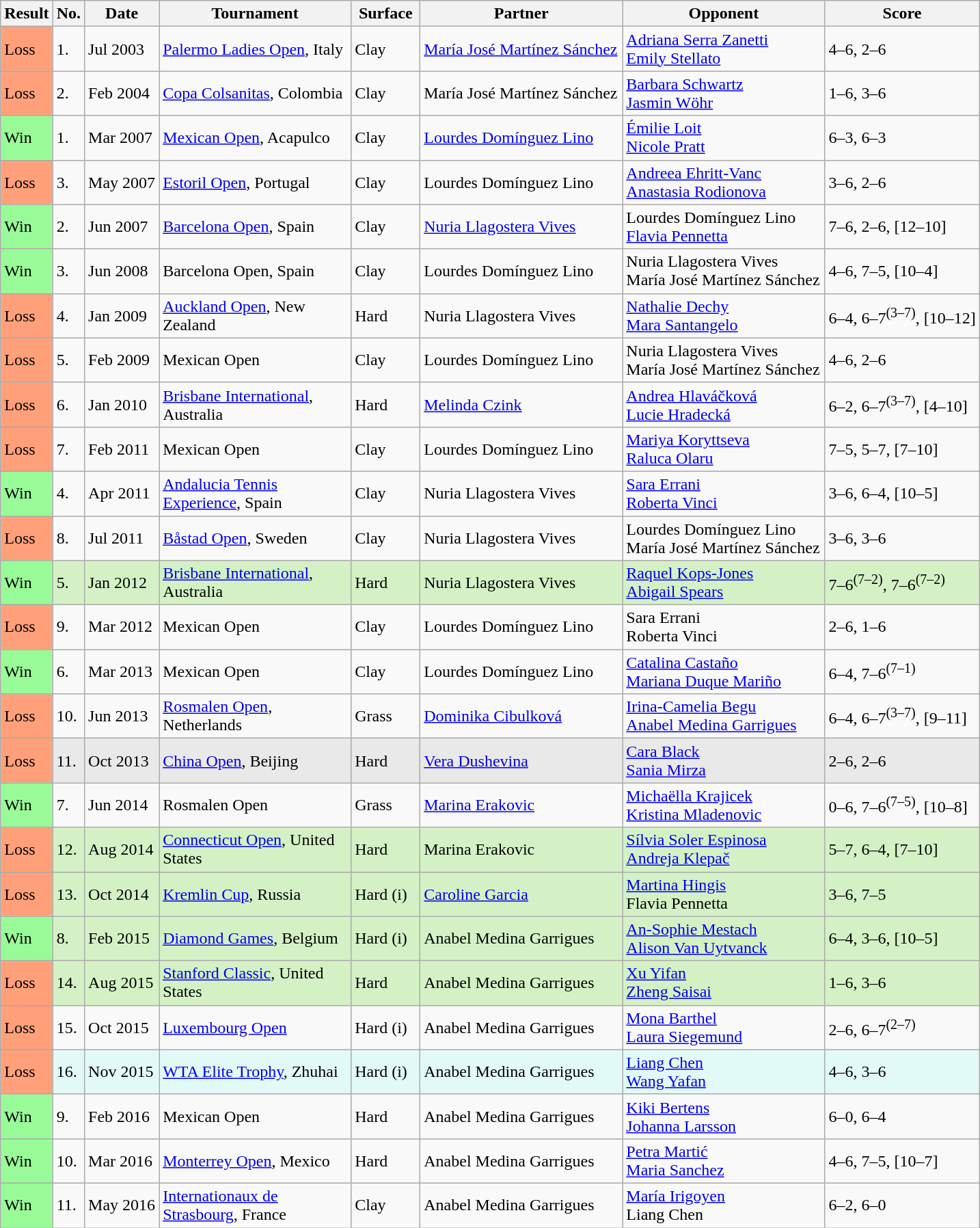<table class="sortable wikitable">
<tr>
<th>Result</th>
<th>No.</th>
<th>Date</th>
<th width=180>Tournament</th>
<th width=60>Surface</th>
<th width=190>Partner</th>
<th width=190>Opponent</th>
<th class="unsortable">Score</th>
</tr>
<tr>
<td style="background:#ffa07a;">Loss</td>
<td>1.</td>
<td>Jul 2003</td>
<td><a href='#'>Palermo Ladies Open</a>, Italy</td>
<td>Clay</td>
<td> <a href='#'>María José Martínez Sánchez</a></td>
<td> <a href='#'>Adriana Serra Zanetti</a><br> <a href='#'>Emily Stellato</a></td>
<td>4–6, 2–6</td>
</tr>
<tr>
<td style="background:#ffa07a;">Loss</td>
<td>2.</td>
<td>Feb 2004</td>
<td><a href='#'>Copa Colsanitas</a>, Colombia</td>
<td>Clay</td>
<td> María José Martínez Sánchez</td>
<td> <a href='#'>Barbara Schwartz</a><br> <a href='#'>Jasmin Wöhr</a></td>
<td>1–6, 3–6</td>
</tr>
<tr>
<td style="background:#98fb98;">Win</td>
<td>1.</td>
<td>Mar 2007</td>
<td><a href='#'>Mexican Open</a>, Acapulco</td>
<td>Clay</td>
<td> <a href='#'>Lourdes Domínguez Lino</a></td>
<td> <a href='#'>Émilie Loit</a><br> <a href='#'>Nicole Pratt</a></td>
<td>6–3, 6–3</td>
</tr>
<tr>
<td style="background:#ffa07a;">Loss</td>
<td>3.</td>
<td>May 2007</td>
<td><a href='#'>Estoril Open</a>, Portugal</td>
<td>Clay</td>
<td> Lourdes Domínguez Lino</td>
<td> <a href='#'>Andreea Ehritt-Vanc</a><br> <a href='#'>Anastasia Rodionova</a></td>
<td>3–6, 2–6</td>
</tr>
<tr>
<td style="background:#98fb98;">Win</td>
<td>2.</td>
<td>Jun 2007</td>
<td><a href='#'>Barcelona Open</a>, Spain</td>
<td>Clay</td>
<td> <a href='#'>Nuria Llagostera Vives</a></td>
<td> Lourdes Domínguez Lino<br> <a href='#'>Flavia Pennetta</a></td>
<td>7–6, 2–6, [12–10]</td>
</tr>
<tr>
<td style="background:#98fb98;">Win</td>
<td>3.</td>
<td>Jun 2008</td>
<td>Barcelona Open, Spain</td>
<td>Clay</td>
<td> Lourdes Domínguez Lino</td>
<td> Nuria Llagostera Vives<br> María José Martínez Sánchez</td>
<td>4–6, 7–5, [10–4]</td>
</tr>
<tr>
<td style="background:#ffa07a;">Loss</td>
<td>4.</td>
<td>Jan 2009</td>
<td><a href='#'>Auckland Open</a>, New Zealand</td>
<td>Hard</td>
<td> Nuria Llagostera Vives</td>
<td> <a href='#'>Nathalie Dechy</a><br> <a href='#'>Mara Santangelo</a></td>
<td>6–4, 6–7<sup>(3–7)</sup>, [10–12]</td>
</tr>
<tr>
<td style="background:#ffa07a;">Loss</td>
<td>5.</td>
<td>Feb 2009</td>
<td>Mexican Open</td>
<td>Clay</td>
<td> Lourdes Domínguez Lino</td>
<td> Nuria Llagostera Vives<br> María José Martínez Sánchez</td>
<td>4–6, 2–6</td>
</tr>
<tr>
<td style="background:#ffa07a;">Loss</td>
<td>6.</td>
<td>Jan 2010</td>
<td><a href='#'>Brisbane International</a>, Australia</td>
<td>Hard</td>
<td> <a href='#'>Melinda Czink</a></td>
<td> <a href='#'>Andrea Hlaváčková</a><br> <a href='#'>Lucie Hradecká</a></td>
<td>6–2, 6–7<sup>(3–7)</sup>, [4–10]</td>
</tr>
<tr>
<td style="background:#ffa07a;">Loss</td>
<td>7.</td>
<td>Feb 2011</td>
<td>Mexican Open</td>
<td>Clay</td>
<td> Lourdes Domínguez Lino</td>
<td> <a href='#'>Mariya Koryttseva</a><br> <a href='#'>Raluca Olaru</a></td>
<td>7–5, 5–7, [7–10]</td>
</tr>
<tr>
<td style="background:#98fb98;">Win</td>
<td>4.</td>
<td>Apr 2011</td>
<td><a href='#'>Andalucia Tennis Experience</a>, Spain</td>
<td>Clay</td>
<td> Nuria Llagostera Vives</td>
<td> <a href='#'>Sara Errani</a><br> <a href='#'>Roberta Vinci</a></td>
<td>3–6, 6–4, [10–5]</td>
</tr>
<tr>
<td style="background:#ffa07a;">Loss</td>
<td>8.</td>
<td>Jul 2011</td>
<td><a href='#'>Båstad Open</a>, Sweden</td>
<td>Clay</td>
<td> Nuria Llagostera Vives</td>
<td> Lourdes Domínguez Lino<br> María José Martínez Sánchez</td>
<td>3–6, 3–6</td>
</tr>
<tr bgcolor=d4f1c5>
<td style="background:#98fb98;">Win</td>
<td>5.</td>
<td>Jan 2012</td>
<td><a href='#'>Brisbane International</a>, Australia</td>
<td>Hard</td>
<td> Nuria Llagostera Vives</td>
<td> <a href='#'>Raquel Kops-Jones</a><br> <a href='#'>Abigail Spears</a></td>
<td>7–6<sup>(7–2)</sup>, 7–6<sup>(7–2)</sup></td>
</tr>
<tr>
<td style="background:#ffa07a;">Loss</td>
<td>9.</td>
<td>Mar 2012</td>
<td>Mexican Open</td>
<td>Clay</td>
<td> Lourdes Domínguez Lino</td>
<td> Sara Errani<br> Roberta Vinci</td>
<td>2–6, 1–6</td>
</tr>
<tr>
<td style="background:#98fb98;">Win</td>
<td>6.</td>
<td>Mar 2013</td>
<td>Mexican Open</td>
<td>Clay</td>
<td> Lourdes Domínguez Lino</td>
<td> <a href='#'>Catalina Castaño</a><br> <a href='#'>Mariana Duque Mariño</a></td>
<td>6–4, 7–6<sup>(7–1)</sup></td>
</tr>
<tr>
<td style="background:#ffa07a;">Loss</td>
<td>10.</td>
<td>Jun 2013</td>
<td><a href='#'>Rosmalen Open</a>, Netherlands</td>
<td>Grass</td>
<td> <a href='#'>Dominika Cibulková</a></td>
<td> <a href='#'>Irina-Camelia Begu</a><br> <a href='#'>Anabel Medina Garrigues</a></td>
<td>6–4, 6–7<sup>(3–7)</sup>, [9–11]</td>
</tr>
<tr bgcolor="#e9e9e9">
<td style="background:#ffa07a;">Loss</td>
<td>11.</td>
<td>Oct 2013</td>
<td><a href='#'>China Open</a>, Beijing</td>
<td>Hard</td>
<td> <a href='#'>Vera Dushevina</a></td>
<td> <a href='#'>Cara Black</a><br> <a href='#'>Sania Mirza</a></td>
<td>2–6, 2–6</td>
</tr>
<tr>
<td style="background:#98fb98;">Win</td>
<td>7.</td>
<td>Jun 2014</td>
<td>Rosmalen Open</td>
<td>Grass</td>
<td> <a href='#'>Marina Erakovic</a></td>
<td> <a href='#'>Michaëlla Krajicek</a><br> <a href='#'>Kristina Mladenovic</a></td>
<td>0–6, 7–6<sup>(7–5)</sup>, [10–8]</td>
</tr>
<tr style="background:#d4f1c5;">
<td style="background:#ffa07a;">Loss</td>
<td>12.</td>
<td>Aug 2014</td>
<td><a href='#'>Connecticut Open</a>, United States</td>
<td>Hard</td>
<td> Marina Erakovic</td>
<td> <a href='#'>Sílvia Soler Espinosa</a><br> <a href='#'>Andreja Klepač</a></td>
<td>5–7, 6–4, [7–10]</td>
</tr>
<tr style="background:#d4f1c5;">
<td style="background:#ffa07a;">Loss</td>
<td>13.</td>
<td>Oct 2014</td>
<td><a href='#'>Kremlin Cup</a>, Russia</td>
<td>Hard (i)</td>
<td> <a href='#'>Caroline Garcia</a></td>
<td> <a href='#'>Martina Hingis</a><br> Flavia Pennetta</td>
<td>3–6, 7–5</td>
</tr>
<tr bgcolor=d4f1c5>
<td style="background:#98fb98;">Win</td>
<td>8.</td>
<td>Feb 2015</td>
<td><a href='#'>Diamond Games</a>, Belgium</td>
<td>Hard (i)</td>
<td> Anabel Medina Garrigues</td>
<td> <a href='#'>An-Sophie Mestach</a><br>  <a href='#'>Alison Van Uytvanck</a></td>
<td>6–4, 3–6, [10–5]</td>
</tr>
<tr bgcolor=#d4f1c5>
<td style="background:#ffa07a;">Loss</td>
<td>14.</td>
<td>Aug 2015</td>
<td><a href='#'>Stanford Classic</a>, United States</td>
<td>Hard</td>
<td> Anabel Medina Garrigues</td>
<td> <a href='#'>Xu Yifan</a><br> <a href='#'>Zheng Saisai</a></td>
<td>1–6, 3–6</td>
</tr>
<tr>
<td style="background:#ffa07a;">Loss</td>
<td>15.</td>
<td>Oct 2015</td>
<td><a href='#'>Luxembourg Open</a></td>
<td>Hard (i)</td>
<td> Anabel Medina Garrigues</td>
<td> <a href='#'>Mona Barthel</a><br> <a href='#'>Laura Siegemund</a></td>
<td>2–6, 6–7<sup>(2–7)</sup></td>
</tr>
<tr bgcolor=E2FAF7>
<td style="background:#ffa07a;">Loss</td>
<td>16.</td>
<td>Nov 2015</td>
<td><a href='#'>WTA Elite Trophy</a>, Zhuhai</td>
<td>Hard (i)</td>
<td> Anabel Medina Garrigues</td>
<td> <a href='#'>Liang Chen</a><br> <a href='#'>Wang Yafan</a></td>
<td>4–6, 3–6</td>
</tr>
<tr>
<td style="background:#98fb98;">Win</td>
<td>9.</td>
<td>Feb 2016</td>
<td>Mexican Open</td>
<td>Hard</td>
<td> Anabel Medina Garrigues</td>
<td> <a href='#'>Kiki Bertens</a><br> <a href='#'>Johanna Larsson</a></td>
<td>6–0, 6–4</td>
</tr>
<tr>
<td style="background:#98fb98;">Win</td>
<td>10.</td>
<td>Mar 2016</td>
<td><a href='#'>Monterrey Open</a>, Mexico</td>
<td>Hard</td>
<td> Anabel Medina Garrigues</td>
<td> <a href='#'>Petra Martić</a><br> <a href='#'>Maria Sanchez</a></td>
<td>4–6, 7–5, [10–7]</td>
</tr>
<tr>
<td style="background:#98fb98;">Win</td>
<td>11.</td>
<td>May 2016</td>
<td><a href='#'>Internationaux de Strasbourg</a>, France</td>
<td>Clay</td>
<td> Anabel Medina Garrigues</td>
<td> <a href='#'>María Irigoyen</a><br> Liang Chen</td>
<td>6–2, 6–0</td>
</tr>
</table>
